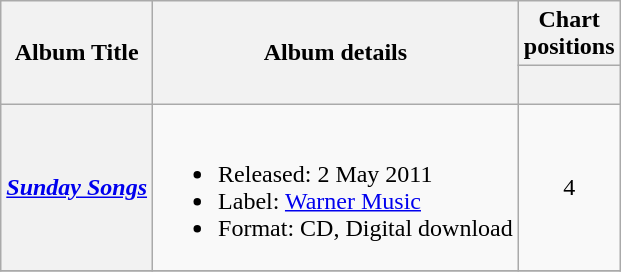<table class="wikitable">
<tr>
<th rowspan="2">Album Title</th>
<th rowspan="2">Album details</th>
<th colspan="1">Chart positions</th>
</tr>
<tr>
<th style="width:20px;"><br></th>
</tr>
<tr>
<th scope="row"><strong><em><a href='#'>Sunday Songs</a></em></strong></th>
<td><br><ul><li>Released: 2 May 2011</li><li>Label: <a href='#'>Warner Music</a></li><li>Format: CD, Digital download</li></ul></td>
<td style = "text-align:center;">4</td>
</tr>
<tr>
</tr>
</table>
